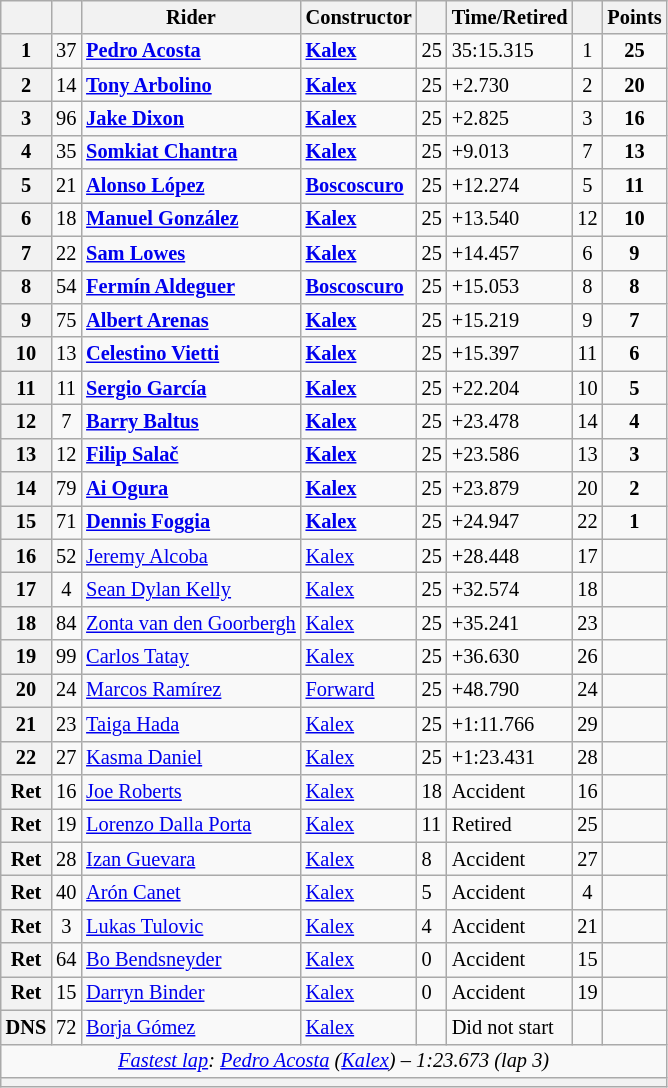<table class="wikitable sortable" style="font-size: 85%;">
<tr>
<th scope="col"></th>
<th scope="col"></th>
<th scope="col">Rider</th>
<th scope="col">Constructor</th>
<th scope="col" class="unsortable"></th>
<th scope="col" class="unsortable">Time/Retired</th>
<th scope="col"></th>
<th scope="col">Points</th>
</tr>
<tr>
<th scope="row">1</th>
<td align="center">37</td>
<td data-sort-value="aco"> <strong><a href='#'>Pedro Acosta</a></strong></td>
<td><strong><a href='#'>Kalex</a></strong></td>
<td>25</td>
<td>35:15.315</td>
<td align="center">1</td>
<td align="center"><strong>25</strong></td>
</tr>
<tr>
<th scope="row">2</th>
<td align="center">14</td>
<td data-sort-value="arb"> <strong><a href='#'>Tony Arbolino</a></strong></td>
<td><strong><a href='#'>Kalex</a></strong></td>
<td>25</td>
<td>+2.730</td>
<td align="center">2</td>
<td align="center"><strong>20</strong></td>
</tr>
<tr>
<th scope="row">3</th>
<td align="center">96</td>
<td data-sort-value="dix"> <strong><a href='#'>Jake Dixon</a></strong></td>
<td><strong><a href='#'>Kalex</a></strong></td>
<td>25</td>
<td>+2.825</td>
<td align="center">3</td>
<td align="center"><strong>16</strong></td>
</tr>
<tr>
<th scope="row">4</th>
<td align="center">35</td>
<td data-sort-value="cha"> <strong><a href='#'>Somkiat Chantra</a></strong></td>
<td><strong><a href='#'>Kalex</a></strong></td>
<td>25</td>
<td>+9.013</td>
<td align="center">7</td>
<td align="center"><strong>13</strong></td>
</tr>
<tr>
<th scope="row">5</th>
<td align="center">21</td>
<td data-sort-value="lop"> <strong><a href='#'>Alonso López</a></strong></td>
<td><strong><a href='#'>Boscoscuro</a></strong></td>
<td>25</td>
<td>+12.274</td>
<td align="center">5</td>
<td align="center"><strong>11</strong></td>
</tr>
<tr>
<th scope="row">6</th>
<td align="center">18</td>
<td data-sort-value="gon"> <strong><a href='#'>Manuel González</a></strong></td>
<td><strong><a href='#'>Kalex</a></strong></td>
<td>25</td>
<td>+13.540</td>
<td align="center">12</td>
<td align="center"><strong>10</strong></td>
</tr>
<tr>
<th scope="row">7</th>
<td align="center">22</td>
<td data-sort-value="low"> <strong><a href='#'>Sam Lowes</a></strong></td>
<td><strong><a href='#'>Kalex</a></strong></td>
<td>25</td>
<td>+14.457</td>
<td align="center">6</td>
<td align="center"><strong>9</strong></td>
</tr>
<tr>
<th scope="row">8</th>
<td align="center">54</td>
<td data-sort-value="ald"> <strong><a href='#'>Fermín Aldeguer</a></strong></td>
<td><strong><a href='#'>Boscoscuro</a></strong></td>
<td>25</td>
<td>+15.053</td>
<td align="center">8</td>
<td align="center"><strong>8</strong></td>
</tr>
<tr>
<th scope="row">9</th>
<td align="center">75</td>
<td data-sort-value="are"> <strong><a href='#'>Albert Arenas</a></strong></td>
<td><strong><a href='#'>Kalex</a></strong></td>
<td>25</td>
<td>+15.219</td>
<td align="center">9</td>
<td align="center"><strong>7</strong></td>
</tr>
<tr>
<th scope="row">10</th>
<td align="center">13</td>
<td data-sort-value="vie"> <strong><a href='#'>Celestino Vietti</a></strong></td>
<td><strong><a href='#'>Kalex</a></strong></td>
<td>25</td>
<td>+15.397</td>
<td align="center">11</td>
<td align="center"><strong>6</strong></td>
</tr>
<tr>
<th scope="row">11</th>
<td align="center">11</td>
<td data-sort-value="gar"> <strong><a href='#'>Sergio García</a></strong></td>
<td><strong><a href='#'>Kalex</a></strong></td>
<td>25</td>
<td>+22.204</td>
<td align="center">10</td>
<td align="center"><strong>5</strong></td>
</tr>
<tr>
<th scope="row">12</th>
<td align="center">7</td>
<td data-sort-value="bal"> <strong><a href='#'>Barry Baltus</a></strong></td>
<td><strong><a href='#'>Kalex</a></strong></td>
<td>25</td>
<td>+23.478</td>
<td align="center">14</td>
<td align="center"><strong>4</strong></td>
</tr>
<tr>
<th scope="row">13</th>
<td align="center">12</td>
<td data-sort-value="sal"> <strong><a href='#'>Filip Salač</a></strong></td>
<td><strong><a href='#'>Kalex</a></strong></td>
<td>25</td>
<td>+23.586</td>
<td align="center">13</td>
<td align="center"><strong>3</strong></td>
</tr>
<tr>
<th scope="row">14</th>
<td align="center">79</td>
<td data-sort-value="ogu"> <strong><a href='#'>Ai Ogura</a></strong></td>
<td><strong><a href='#'>Kalex</a></strong></td>
<td>25</td>
<td>+23.879</td>
<td align="center">20</td>
<td align="center"><strong>2</strong></td>
</tr>
<tr>
<th scope="row">15</th>
<td align="center">71</td>
<td data-sort-value="fog"> <strong><a href='#'>Dennis Foggia</a></strong></td>
<td><strong><a href='#'>Kalex</a></strong></td>
<td>25</td>
<td>+24.947</td>
<td align="center">22</td>
<td align="center"><strong>1</strong></td>
</tr>
<tr>
<th scope="row">16</th>
<td align="center">52</td>
<td data-sort-value="alc"> <a href='#'>Jeremy Alcoba</a></td>
<td><a href='#'>Kalex</a></td>
<td>25</td>
<td>+28.448</td>
<td align="center">17</td>
<td></td>
</tr>
<tr>
<th scope="row">17</th>
<td align="center">4</td>
<td data-sort-value="kel"> <a href='#'>Sean Dylan Kelly</a></td>
<td><a href='#'>Kalex</a></td>
<td>25</td>
<td>+32.574</td>
<td align="center">18</td>
<td></td>
</tr>
<tr>
<th scope="row">18</th>
<td align="center">84</td>
<td data-sort-value="goo"> <a href='#'>Zonta van den Goorbergh</a></td>
<td><a href='#'>Kalex</a></td>
<td>25</td>
<td>+35.241</td>
<td align="center">23</td>
<td></td>
</tr>
<tr>
<th scope="row">19</th>
<td align="center">99</td>
<td data-sort-value="tat"> <a href='#'>Carlos Tatay</a></td>
<td><a href='#'>Kalex</a></td>
<td>25</td>
<td>+36.630</td>
<td align="center">26</td>
<td></td>
</tr>
<tr>
<th scope="row">20</th>
<td align="center">24</td>
<td data-sort-value="ram"> <a href='#'>Marcos Ramírez</a></td>
<td><a href='#'>Forward</a></td>
<td>25</td>
<td>+48.790</td>
<td align="center">24</td>
<td></td>
</tr>
<tr>
<th scope="row">21</th>
<td align="center">23</td>
<td data-sort-value="had"> <a href='#'>Taiga Hada</a></td>
<td><a href='#'>Kalex</a></td>
<td>25</td>
<td>+1:11.766</td>
<td align="center">29</td>
<td></td>
</tr>
<tr>
<th scope="row">22</th>
<td align="center">27</td>
<td data-sort-value="kas"> <a href='#'>Kasma Daniel</a></td>
<td><a href='#'>Kalex</a></td>
<td>25</td>
<td>+1:23.431</td>
<td align="center">28</td>
<td></td>
</tr>
<tr>
<th scope="row">Ret</th>
<td align="center">16</td>
<td data-sort-value="rob"> <a href='#'>Joe Roberts</a></td>
<td><a href='#'>Kalex</a></td>
<td>18</td>
<td>Accident</td>
<td align="center">16</td>
<td></td>
</tr>
<tr>
<th scope="row">Ret</th>
<td align="center">19</td>
<td data-sort-value="dal"> <a href='#'>Lorenzo Dalla Porta</a></td>
<td><a href='#'>Kalex</a></td>
<td>11</td>
<td>Retired</td>
<td align="center">25</td>
<td></td>
</tr>
<tr>
<th scope="row">Ret</th>
<td align="center">28</td>
<td data-sort-value="gue"> <a href='#'>Izan Guevara</a></td>
<td><a href='#'>Kalex</a></td>
<td>8</td>
<td>Accident</td>
<td align="center">27</td>
<td></td>
</tr>
<tr>
<th scope="row">Ret</th>
<td align="center">40</td>
<td data-sort-value="can"> <a href='#'>Arón Canet</a></td>
<td><a href='#'>Kalex</a></td>
<td>5</td>
<td>Accident</td>
<td align="center">4</td>
<td align="center"></td>
</tr>
<tr>
<th scope="row">Ret</th>
<td align="center">3</td>
<td data-sort-value="tul"> <a href='#'>Lukas Tulovic</a></td>
<td><a href='#'>Kalex</a></td>
<td>4</td>
<td>Accident</td>
<td align="center">21</td>
<td></td>
</tr>
<tr>
<th scope="row">Ret</th>
<td align="center">64</td>
<td data-sort-value="ben"> <a href='#'>Bo Bendsneyder</a></td>
<td><a href='#'>Kalex</a></td>
<td>0</td>
<td>Accident</td>
<td align="center">15</td>
<td></td>
</tr>
<tr>
<th scope="row">Ret</th>
<td align="center">15</td>
<td data-sort-value="bin"> <a href='#'>Darryn Binder</a></td>
<td><a href='#'>Kalex</a></td>
<td>0</td>
<td>Accident</td>
<td align="center">19</td>
<td></td>
</tr>
<tr>
<th scope="row">DNS</th>
<td align="center">72</td>
<td data-sort-value="gom"> <a href='#'>Borja Gómez</a></td>
<td><a href='#'>Kalex</a></td>
<td></td>
<td>Did not start</td>
<td></td>
<td></td>
</tr>
<tr class="sortbottom">
<td colspan="8" style="text-align:center"><em><a href='#'>Fastest lap</a>:  <a href='#'>Pedro Acosta</a> (<a href='#'>Kalex</a>) – 1:23.673 (lap 3)</em></td>
</tr>
<tr>
<th colspan=8></th>
</tr>
</table>
